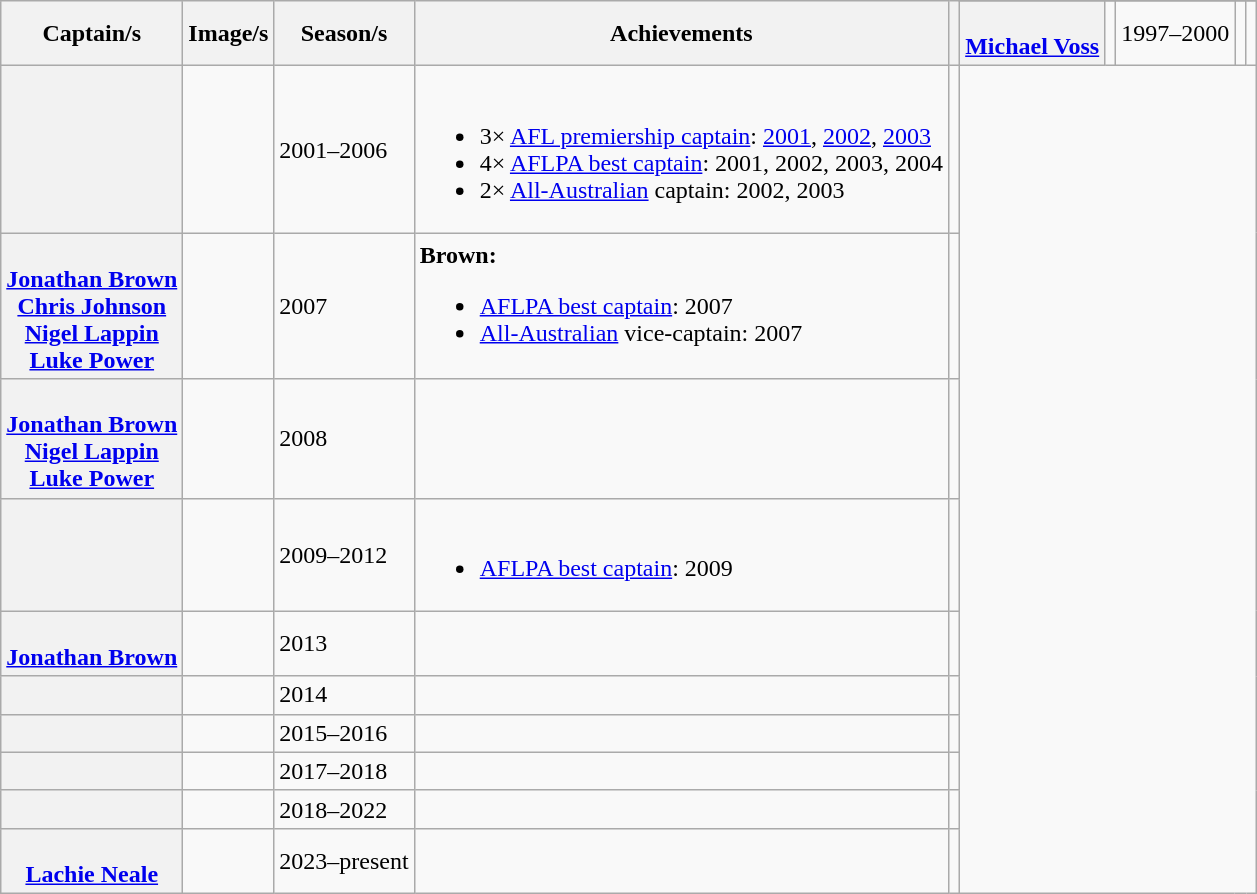<table class="wikitable plainrowheaders sortable" style="text-align:left">
<tr>
<th scope="col" rowspan=2>Captain/s</th>
<th scope="col" class="unsortable" rowspan=2>Image/s</th>
<th scope="col" rowspan=2>Season/s</th>
<th scope="col" class="unsortable" rowspan=2>Achievements</th>
<th scope="col" class="unsortable" rowspan=2></th>
</tr>
<tr>
<th scope="row"><br><a href='#'>Michael Voss</a></th>
<td align=center></td>
<td>1997–2000</td>
<td></td>
<td style="text-align:center;"></td>
</tr>
<tr>
<th scope="row"></th>
<td align=center></td>
<td>2001–2006</td>
<td><br><ul><li>3× <a href='#'>AFL premiership captain</a>: <a href='#'>2001</a>, <a href='#'>2002</a>, <a href='#'>2003</a></li><li>4× <a href='#'>AFLPA best captain</a>: 2001, 2002, 2003, 2004</li><li>2× <a href='#'>All-Australian</a> captain: 2002, 2003</li></ul></td>
<td style="text-align:center;"></td>
</tr>
<tr>
<th scope="row"><br><a href='#'>Jonathan Brown</a><br><a href='#'>Chris Johnson</a><br><a href='#'>Nigel Lappin</a><br><a href='#'>Luke Power</a></th>
<td align=center><br></td>
<td>2007</td>
<td><strong>Brown:</strong><br><ul><li><a href='#'>AFLPA best captain</a>: 2007</li><li><a href='#'>All-Australian</a> vice-captain: 2007</li></ul></td>
<td style="text-align:center;"></td>
</tr>
<tr>
<th scope="row"><br><a href='#'>Jonathan Brown</a><br><a href='#'>Nigel Lappin</a><br><a href='#'>Luke Power</a></th>
<td align=center><br></td>
<td>2008</td>
<td></td>
<td style="text-align:center;"></td>
</tr>
<tr>
<th scope="row"></th>
<td align=center></td>
<td>2009–2012</td>
<td><br><ul><li><a href='#'>AFLPA best captain</a>: 2009</li></ul></td>
<td style="text-align:center;"></td>
</tr>
<tr>
<th scope="row"><br><a href='#'>Jonathan Brown</a></th>
<td align=center></td>
<td>2013</td>
<td></td>
<td style="text-align:center;"></td>
</tr>
<tr>
<th scope="row"></th>
<td align=center></td>
<td align="left">2014</td>
<td></td>
<td style="text-align:center;"></td>
</tr>
<tr>
<th scope="row"></th>
<td align=center></td>
<td align="left">2015–2016</td>
<td></td>
<td style="text-align:center;"></td>
</tr>
<tr>
<th scope="row"></th>
<td align=center></td>
<td align="left">2017–2018</td>
<td></td>
<td style="text-align:center;"></td>
</tr>
<tr>
<th scope="row"></th>
<td align=center></td>
<td align="left">2018–2022</td>
<td></td>
<td style="text-align:center;"></td>
</tr>
<tr>
<th scope="row"><br><a href='#'>Lachie Neale</a></th>
<td align=center></td>
<td align="left">2023–present</td>
<td></td>
<td style="text-align:center;"></td>
</tr>
</table>
